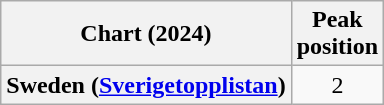<table class="wikitable plainrowheaders" style="text-align:center">
<tr>
<th scope="col">Chart (2024)</th>
<th scope="col">Peak<br>position</th>
</tr>
<tr>
<th scope="row">Sweden (<a href='#'>Sverigetopplistan</a>)</th>
<td>2</td>
</tr>
</table>
